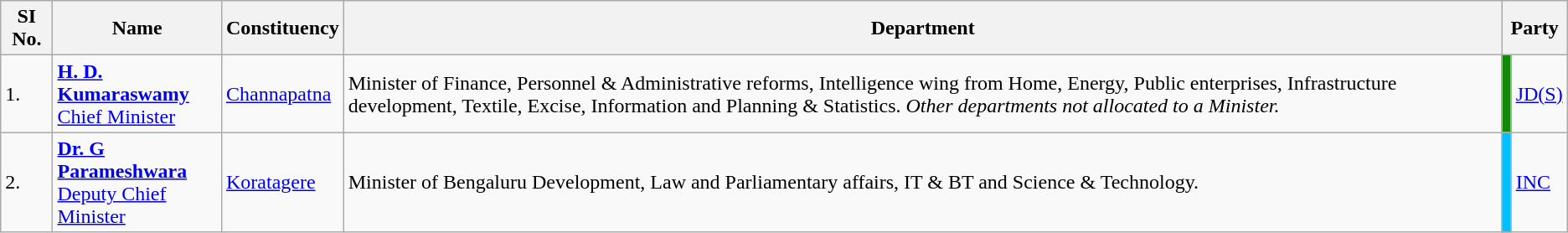<table class ="wikitable">
<tr>
<th>SI No.</th>
<th>Name</th>
<th>Constituency</th>
<th>Department</th>
<th colspan=2>Party</th>
</tr>
<tr>
<td>1.</td>
<td> <strong><a href='#'>H. D. Kumaraswamy</a></strong><br><a href='#'>Chief Minister</a></td>
<td><a href='#'>Channapatna</a></td>
<td>Minister of Finance, Personnel & Administrative reforms, Intelligence wing from Home, Energy, Public enterprises, Infrastructure development, Textile, Excise, Information and Planning & Statistics. <em>Other departments not allocated to a Minister.</em></td>
<td bgcolor=#138808></td>
<td><a href='#'>JD(S)</a></td>
</tr>
<tr>
<td>2.</td>
<td> <strong><a href='#'>Dr. G Parameshwara</a></strong><br><a href='#'>Deputy Chief Minister</a></td>
<td><a href='#'>Koratagere</a></td>
<td>Minister of Bengaluru Development, Law and Parliamentary affairs, IT & BT and Science & Technology.</td>
<td bgcolor=#00BFFF></td>
<td><a href='#'>INC</a></td>
</tr>
</table>
